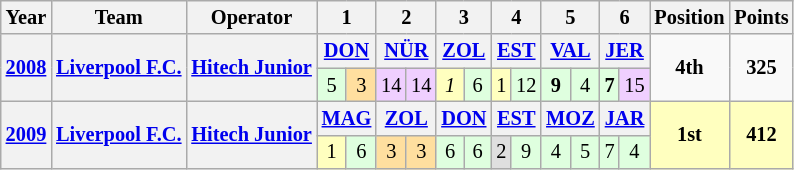<table class="wikitable" style="text-align:center; font-size:85%">
<tr>
<th>Year</th>
<th>Team</th>
<th>Operator</th>
<th colspan=2>1</th>
<th colspan=2>2</th>
<th colspan=2>3</th>
<th colspan=2>4</th>
<th colspan=2>5</th>
<th colspan=2>6</th>
<th>Position</th>
<th>Points</th>
</tr>
<tr>
<th rowspan=2><a href='#'>2008</a></th>
<th rowspan=2 nowrap><a href='#'>Liverpool F.C.</a></th>
<th rowspan=2 nowrap><a href='#'>Hitech Junior</a></th>
<th colspan=2><a href='#'>DON</a></th>
<th colspan=2><a href='#'>NÜR</a></th>
<th colspan=2><a href='#'>ZOL</a></th>
<th colspan=2><a href='#'>EST</a></th>
<th colspan=2><a href='#'>VAL</a></th>
<th colspan=2><a href='#'>JER</a></th>
<td rowspan=2><strong>4th</strong></td>
<td rowspan=2><strong>325</strong></td>
</tr>
<tr>
<td style="background:#dfffdf;">5</td>
<td style="background:#ffdf9f;">3</td>
<td style="background:#efcfff;">14</td>
<td style="background:#efcfff;">14</td>
<td style="background:#ffffbf;"><em>1</em></td>
<td style="background:#dfffdf;">6</td>
<td style="background:#ffffbf;">1</td>
<td style="background:#dfffdf;">12</td>
<td style="background:#dfffdf;"><strong>9</strong></td>
<td style="background:#dfffdf;">4</td>
<td style="background:#dfffdf;"><strong>7</strong></td>
<td style="background:#efcfff;">15</td>
</tr>
<tr>
<th rowspan=2><a href='#'>2009</a></th>
<th rowspan=2 nowrap><a href='#'>Liverpool F.C.</a></th>
<th rowspan=2 nowrap><a href='#'>Hitech Junior</a></th>
<th colspan=2><a href='#'>MAG</a></th>
<th colspan=2><a href='#'>ZOL</a></th>
<th colspan=2><a href='#'>DON</a></th>
<th colspan=2><a href='#'>EST</a></th>
<th colspan=2><a href='#'>MOZ</a></th>
<th colspan=2><a href='#'>JAR</a></th>
<td style="background:#ffffbf;" rowspan=2><strong>1st</strong></td>
<td style="background:#ffffbf;" rowspan=2><strong>412</strong></td>
</tr>
<tr>
<td style="background:#ffffbf;">1</td>
<td style="background:#dfffdf;">6</td>
<td style="background:#ffdf9f;">3</td>
<td style="background:#ffdf9f;">3</td>
<td style="background:#dfffdf;">6</td>
<td style="background:#dfffdf;">6</td>
<td style="background:#dfdfdf;">2</td>
<td style="background:#dfffdf;">9</td>
<td style="background:#dfffdf;">4</td>
<td style="background:#dfffdf;">5</td>
<td style="background:#dfffdf;">7</td>
<td style="background:#dfffdf;">4</td>
</tr>
</table>
